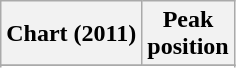<table class="wikitable sortable">
<tr>
<th>Chart (2011)</th>
<th>Peak<br>position</th>
</tr>
<tr>
</tr>
<tr>
</tr>
<tr>
</tr>
<tr>
</tr>
</table>
